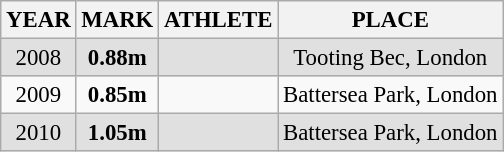<table class="wikitable sortable" style="font-size:95%;">
<tr>
<th>YEAR</th>
<th>MARK</th>
<th align="left">ATHLETE</th>
<th align="left">PLACE</th>
</tr>
<tr bgcolor="#e0e0e0">
<td align="center">2008</td>
<td align="center"><strong>0.88m</strong></td>
<td></td>
<td align="center">Tooting Bec, London</td>
</tr>
<tr>
<td align="center">2009</td>
<td align="center"><strong>0.85m</strong></td>
<td></td>
<td align="center">Battersea Park, London</td>
</tr>
<tr bgcolor="#e0e0e0">
<td align="center">2010</td>
<td align="center"><strong>1.05m</strong></td>
<td></td>
<td align="center">Battersea Park, London</td>
</tr>
</table>
